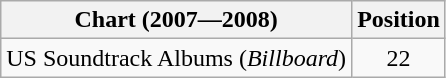<table class="wikitable sortable">
<tr>
<th>Chart (2007—2008)</th>
<th>Position</th>
</tr>
<tr>
<td>US Soundtrack Albums (<em>Billboard</em>)</td>
<td align="center">22</td>
</tr>
</table>
